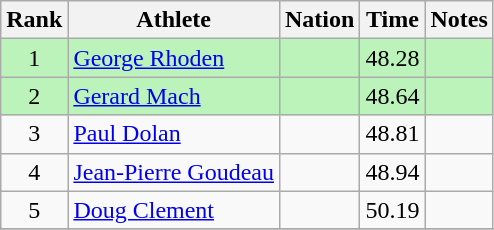<table class="wikitable sortable" style="text-align:center">
<tr>
<th>Rank</th>
<th>Athlete</th>
<th>Nation</th>
<th>Time</th>
<th>Notes</th>
</tr>
<tr bgcolor=bbf3bb>
<td>1</td>
<td align=left><a href='#'>George Rhoden</a></td>
<td align=left></td>
<td>48.28</td>
<td></td>
</tr>
<tr bgcolor=bbf3bb>
<td>2</td>
<td align=left><a href='#'>Gerard Mach</a></td>
<td align=left></td>
<td>48.64</td>
<td></td>
</tr>
<tr>
<td>3</td>
<td align=left><a href='#'>Paul Dolan</a></td>
<td align=left></td>
<td>48.81</td>
<td></td>
</tr>
<tr>
<td>4</td>
<td align=left><a href='#'>Jean-Pierre Goudeau</a></td>
<td align=left></td>
<td>48.94</td>
<td></td>
</tr>
<tr>
<td>5</td>
<td align=left><a href='#'>Doug Clement</a></td>
<td align=left></td>
<td>50.19</td>
<td></td>
</tr>
<tr>
</tr>
</table>
